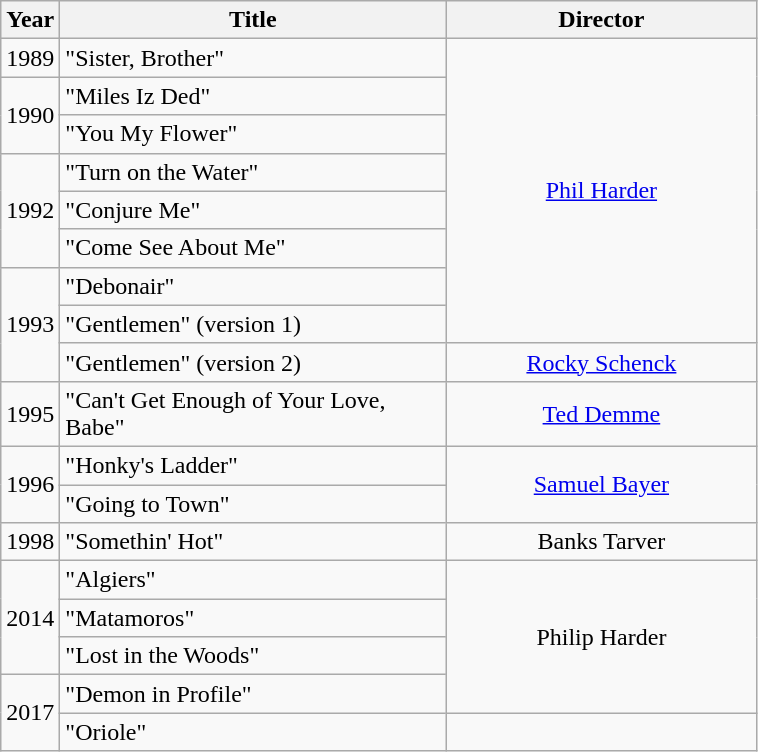<table class="wikitable">
<tr>
<th rowspan="1">Year</th>
<th rowspan="1" width="250">Title</th>
<th rowspan="1" width="200">Director</th>
</tr>
<tr>
<td>1989</td>
<td>"Sister, Brother"</td>
<td rowspan="8" align="center"><a href='#'>Phil Harder</a></td>
</tr>
<tr>
<td rowspan="2">1990</td>
<td>"Miles Iz Ded"</td>
</tr>
<tr>
<td>"You My Flower"</td>
</tr>
<tr>
<td rowspan="3">1992</td>
<td>"Turn on the Water"</td>
</tr>
<tr>
<td>"Conjure Me"</td>
</tr>
<tr>
<td>"Come See About Me"</td>
</tr>
<tr>
<td rowspan="3">1993</td>
<td>"Debonair"</td>
</tr>
<tr>
<td>"Gentlemen" (version 1)</td>
</tr>
<tr>
<td>"Gentlemen" (version 2)</td>
<td align="center"><a href='#'>Rocky Schenck</a></td>
</tr>
<tr>
<td>1995</td>
<td>"Can't Get Enough of Your Love, Babe"</td>
<td align="center"><a href='#'>Ted Demme</a></td>
</tr>
<tr>
<td rowspan="2">1996</td>
<td>"Honky's Ladder"</td>
<td rowspan="2" align="center"><a href='#'>Samuel Bayer</a></td>
</tr>
<tr>
<td>"Going to Town"</td>
</tr>
<tr>
<td>1998</td>
<td>"Somethin' Hot"</td>
<td align="center">Banks Tarver</td>
</tr>
<tr>
<td rowspan="3">2014</td>
<td>"Algiers"</td>
<td rowspan="4" align="center">Philip Harder</td>
</tr>
<tr>
<td>"Matamoros"</td>
</tr>
<tr>
<td>"Lost in the Woods"</td>
</tr>
<tr>
<td rowspan="2">2017</td>
<td>"Demon in Profile"</td>
</tr>
<tr>
<td>"Oriole"</td>
</tr>
</table>
